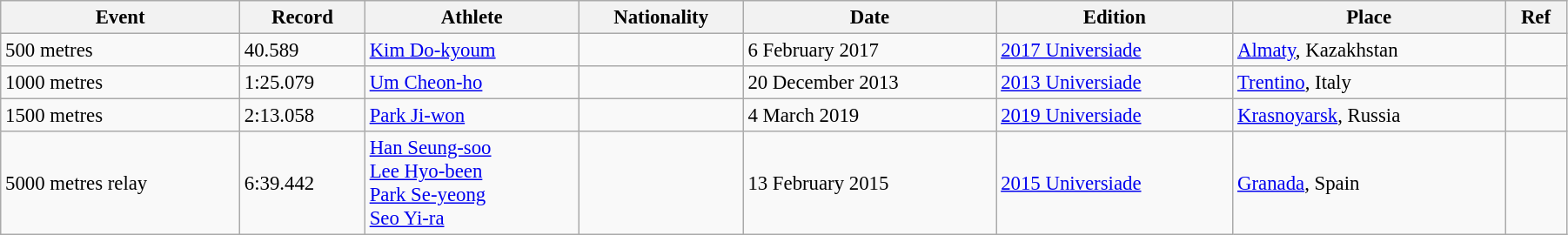<table class="wikitable" style="font-size:95%; width: 95%;">
<tr>
<th>Event</th>
<th>Record</th>
<th>Athlete</th>
<th>Nationality</th>
<th>Date</th>
<th>Edition</th>
<th>Place</th>
<th>Ref</th>
</tr>
<tr>
<td>500  metres</td>
<td>40.589</td>
<td><a href='#'>Kim Do-kyoum</a></td>
<td></td>
<td>6 February 2017</td>
<td><a href='#'>2017 Universiade</a></td>
<td> <a href='#'>Almaty</a>, Kazakhstan</td>
<td></td>
</tr>
<tr>
<td>1000  metres</td>
<td>1:25.079</td>
<td><a href='#'>Um Cheon-ho</a></td>
<td></td>
<td>20 December 2013</td>
<td><a href='#'>2013 Universiade</a></td>
<td> <a href='#'>Trentino</a>, Italy</td>
<td></td>
</tr>
<tr>
<td>1500  metres</td>
<td>2:13.058</td>
<td><a href='#'>Park Ji-won</a></td>
<td></td>
<td>4 March 2019</td>
<td><a href='#'>2019 Universiade</a></td>
<td> <a href='#'>Krasnoyarsk</a>, Russia</td>
<td></td>
</tr>
<tr>
<td>5000  metres relay</td>
<td>6:39.442</td>
<td><a href='#'>Han Seung-soo</a><br><a href='#'>Lee Hyo-been</a><br><a href='#'>Park Se-yeong</a><br><a href='#'>Seo Yi-ra</a></td>
<td></td>
<td>13 February 2015</td>
<td><a href='#'>2015 Universiade</a></td>
<td> <a href='#'>Granada</a>, Spain</td>
<td></td>
</tr>
</table>
